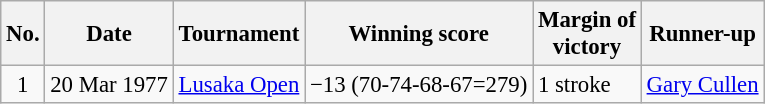<table class="wikitable" style="font-size:95%;">
<tr>
<th>No.</th>
<th>Date</th>
<th>Tournament</th>
<th>Winning score</th>
<th>Margin of<br>victory</th>
<th>Runner-up</th>
</tr>
<tr>
<td align=center>1</td>
<td align=right>20 Mar 1977</td>
<td><a href='#'>Lusaka Open</a></td>
<td>−13 (70-74-68-67=279)</td>
<td>1 stroke</td>
<td> <a href='#'>Gary Cullen</a></td>
</tr>
</table>
